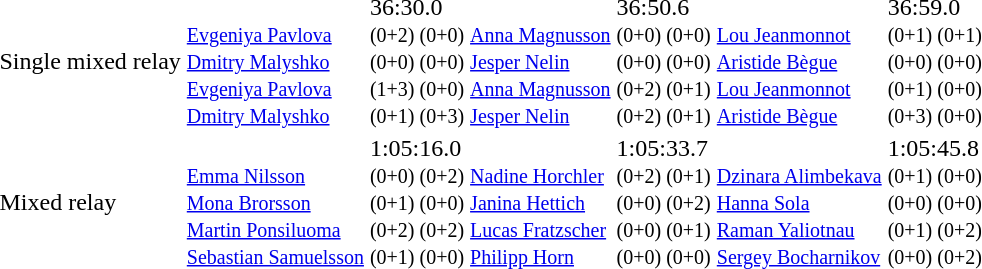<table>
<tr>
<td>Single mixed relay<br><em></em></td>
<td><br><small><a href='#'>Evgeniya Pavlova</a><br><a href='#'>Dmitry Malyshko</a><br><a href='#'>Evgeniya Pavlova</a><br><a href='#'>Dmitry Malyshko</a></small></td>
<td>36:30.0<br><small>(0+2) (0+0)<br>(0+0) (0+0)<br>(1+3) (0+0)<br>(0+1) (0+3)</small></td>
<td><br><small><a href='#'>Anna Magnusson</a><br><a href='#'>Jesper Nelin</a><br><a href='#'>Anna Magnusson</a><br><a href='#'>Jesper Nelin</a></small></td>
<td>36:50.6<br><small>(0+0) (0+0)<br>(0+0) (0+0)<br>(0+2) (0+1)<br>(0+2) (0+1)</small></td>
<td><br><small><a href='#'>Lou Jeanmonnot</a><br><a href='#'>Aristide Bègue</a><br><a href='#'>Lou Jeanmonnot</a><br><a href='#'>Aristide Bègue</a></small></td>
<td>36:59.0<br><small>(0+1) (0+1)<br>(0+0) (0+0)<br>(0+1) (0+0)<br>(0+3) (0+0)</small></td>
</tr>
<tr>
<td>Mixed relay<br><em></em></td>
<td><br><small><a href='#'>Emma Nilsson</a><br><a href='#'>Mona Brorsson</a><br><a href='#'>Martin Ponsiluoma</a><br><a href='#'>Sebastian Samuelsson</a></small></td>
<td>1:05:16.0<br><small>(0+0) (0+2)<br>(0+1) (0+0)<br>(0+2) (0+2)<br>(0+1) (0+0)</small></td>
<td><br><small><a href='#'>Nadine Horchler</a><br><a href='#'>Janina Hettich</a><br><a href='#'>Lucas Fratzscher</a><br><a href='#'>Philipp Horn</a></small></td>
<td>1:05:33.7<br><small>(0+2) (0+1)<br>(0+0) (0+2)<br>(0+0) (0+1)<br>(0+0) (0+0)</small></td>
<td><br><small><a href='#'>Dzinara Alimbekava</a><br><a href='#'>Hanna Sola</a><br><a href='#'>Raman Yaliotnau</a><br><a href='#'>Sergey Bocharnikov</a></small></td>
<td>1:05:45.8<br><small>(0+1) (0+0)<br>(0+0) (0+0)<br>(0+1) (0+2)<br>(0+0) (0+2)</small></td>
</tr>
</table>
